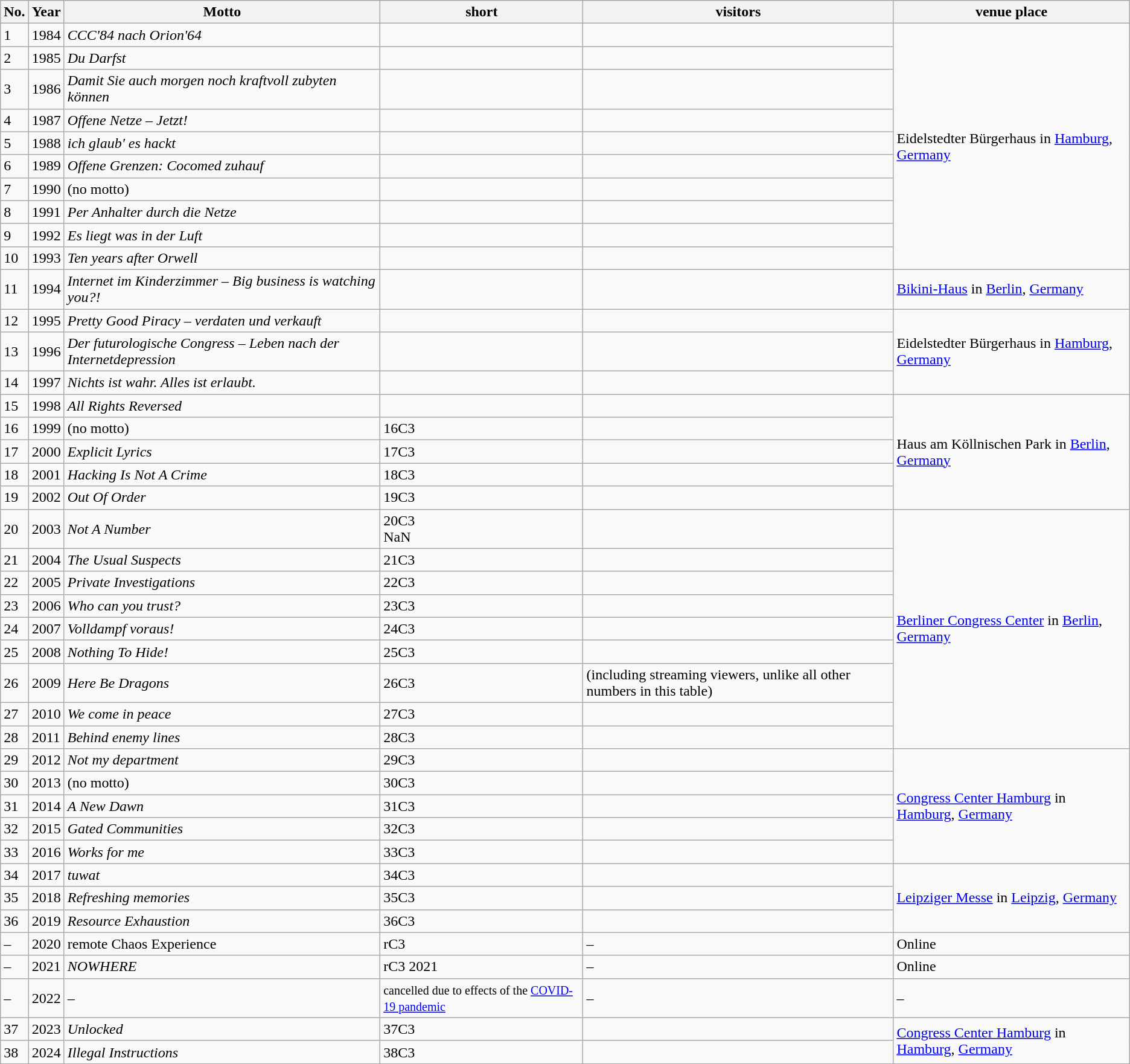<table class="wikitable">
<tr>
<th>No.</th>
<th>Year</th>
<th>Motto</th>
<th>short</th>
<th>visitors</th>
<th>venue place</th>
</tr>
<tr>
<td>1</td>
<td>1984</td>
<td><em>CCC'84 nach Orion'64</em></td>
<td></td>
<td></td>
<td rowspan=10>Eidelstedter Bürgerhaus in <a href='#'>Hamburg</a>, <a href='#'>Germany</a></td>
</tr>
<tr>
<td>2</td>
<td>1985</td>
<td><em>Du Darfst</em></td>
<td></td>
<td></td>
</tr>
<tr>
<td>3</td>
<td>1986</td>
<td><em>Damit Sie auch morgen noch kraftvoll zubyten können</em></td>
<td></td>
<td></td>
</tr>
<tr>
<td>4</td>
<td>1987</td>
<td><em>Offene Netze – Jetzt!</em></td>
<td></td>
<td></td>
</tr>
<tr>
<td>5</td>
<td>1988</td>
<td><em>ich glaub' es hackt</em></td>
<td></td>
<td></td>
</tr>
<tr>
<td>6</td>
<td>1989</td>
<td><em>Offene Grenzen: Cocomed zuhauf</em></td>
<td></td>
<td></td>
</tr>
<tr>
<td>7</td>
<td>1990</td>
<td>(no motto)</td>
<td></td>
<td></td>
</tr>
<tr>
<td>8</td>
<td>1991</td>
<td><em>Per Anhalter durch die Netze</em></td>
<td></td>
<td></td>
</tr>
<tr>
<td>9</td>
<td>1992</td>
<td><em>Es liegt was in der Luft</em></td>
<td></td>
<td></td>
</tr>
<tr>
<td>10</td>
<td>1993</td>
<td><em>Ten years after Orwell</em></td>
<td></td>
<td></td>
</tr>
<tr>
<td>11</td>
<td>1994</td>
<td><em>Internet im Kinderzimmer – Big business is watching you?!</em></td>
<td></td>
<td></td>
<td><a href='#'>Bikini-Haus</a> in <a href='#'>Berlin</a>, <a href='#'>Germany</a></td>
</tr>
<tr>
<td>12</td>
<td>1995</td>
<td><em>Pretty Good Piracy – verdaten und verkauft</em></td>
<td></td>
<td></td>
<td rowspan=3>Eidelstedter Bürgerhaus in <a href='#'>Hamburg</a>, <a href='#'>Germany</a></td>
</tr>
<tr>
<td>13</td>
<td>1996</td>
<td><em>Der futurologische Congress – Leben nach der Internetdepression</em></td>
<td></td>
<td></td>
</tr>
<tr>
<td>14</td>
<td>1997</td>
<td><em>Nichts ist wahr. Alles ist erlaubt.</em></td>
<td></td>
<td></td>
</tr>
<tr>
<td>15</td>
<td>1998</td>
<td><em>All Rights Reversed</em></td>
<td></td>
<td></td>
<td rowspan=5>Haus am Köllnischen Park in <a href='#'>Berlin</a>, <a href='#'>Germany</a></td>
</tr>
<tr>
<td>16</td>
<td>1999</td>
<td>(no motto)</td>
<td>16C3</td>
<td></td>
</tr>
<tr>
<td>17</td>
<td>2000</td>
<td><em>Explicit Lyrics</em></td>
<td>17C3</td>
<td></td>
</tr>
<tr>
<td>18</td>
<td>2001</td>
<td><em>Hacking Is Not A Crime</em></td>
<td>18C3</td>
<td></td>
</tr>
<tr>
<td>19</td>
<td>2002</td>
<td><em>Out Of Order</em></td>
<td>19C3</td>
<td></td>
</tr>
<tr>
<td>20</td>
<td>2003</td>
<td><em>Not A Number</em></td>
<td>20C3<br>NaN</td>
<td></td>
<td rowspan=9><a href='#'>Berliner Congress Center</a> in <a href='#'>Berlin</a>, <a href='#'>Germany</a></td>
</tr>
<tr>
<td>21</td>
<td>2004</td>
<td><em>The Usual Suspects</em></td>
<td>21C3</td>
<td></td>
</tr>
<tr>
<td>22</td>
<td>2005</td>
<td><em>Private Investigations</em></td>
<td>22C3</td>
<td></td>
</tr>
<tr>
<td>23</td>
<td>2006</td>
<td><em>Who can you trust?</em></td>
<td>23C3</td>
<td></td>
</tr>
<tr>
<td>24</td>
<td>2007</td>
<td><em>Volldampf voraus!</em></td>
<td>24C3</td>
<td></td>
</tr>
<tr>
<td>25</td>
<td>2008</td>
<td><em>Nothing To Hide!</em></td>
<td>25C3</td>
<td></td>
</tr>
<tr>
<td>26</td>
<td>2009</td>
<td><em>Here Be Dragons</em></td>
<td>26C3</td>
<td> (including streaming viewers, unlike all other numbers in this table)</td>
</tr>
<tr>
<td>27</td>
<td>2010</td>
<td><em>We come in peace</em></td>
<td>27C3</td>
<td></td>
</tr>
<tr>
<td>28</td>
<td>2011</td>
<td><em>Behind enemy lines</em></td>
<td>28C3</td>
<td></td>
</tr>
<tr>
<td>29</td>
<td>2012</td>
<td><em>Not my department</em></td>
<td>29C3</td>
<td></td>
<td rowspan=5><a href='#'>Congress Center Hamburg</a> in <a href='#'>Hamburg</a>, <a href='#'>Germany</a></td>
</tr>
<tr>
<td>30</td>
<td>2013</td>
<td>(no motto)</td>
<td>30C3</td>
<td></td>
</tr>
<tr>
<td>31</td>
<td>2014</td>
<td><em>A New Dawn</em></td>
<td>31C3</td>
<td></td>
</tr>
<tr>
<td>32</td>
<td>2015</td>
<td><em>Gated Communities</em></td>
<td>32C3</td>
<td></td>
</tr>
<tr>
<td>33</td>
<td>2016</td>
<td><em>Works for me</em></td>
<td>33C3</td>
<td></td>
</tr>
<tr>
<td>34</td>
<td>2017</td>
<td><em>tuwat</em></td>
<td>34C3</td>
<td></td>
<td rowspan=3><a href='#'>Leipziger Messe</a> in <a href='#'>Leipzig</a>, <a href='#'>Germany</a></td>
</tr>
<tr>
<td>35</td>
<td>2018</td>
<td><em>Refreshing memories</em></td>
<td>35C3</td>
<td></td>
</tr>
<tr>
<td>36</td>
<td>2019</td>
<td><em>Resource Exhaustion</em></td>
<td>36C3</td>
<td></td>
</tr>
<tr>
<td>–</td>
<td>2020</td>
<td>remote Chaos Experience</td>
<td>rC3</td>
<td>–</td>
<td>Online</td>
</tr>
<tr>
<td>–</td>
<td>2021</td>
<td><em>NOWHERE</em></td>
<td>rC3 2021</td>
<td>–</td>
<td>Online</td>
</tr>
<tr>
<td>–</td>
<td>2022</td>
<td>–</td>
<td><small>cancelled due to effects of the <a href='#'>COVID-19 pandemic</a></small></td>
<td>–</td>
<td>–</td>
</tr>
<tr>
<td>37</td>
<td>2023</td>
<td><em>Unlocked</em></td>
<td>37C3</td>
<td></td>
<td rowspan="2"><a href='#'>Congress Center Hamburg</a> in <a href='#'>Hamburg</a>, <a href='#'>Germany</a></td>
</tr>
<tr>
<td>38</td>
<td>2024</td>
<td><em>Illegal Instructions</em></td>
<td>38C3</td>
<td></td>
</tr>
</table>
